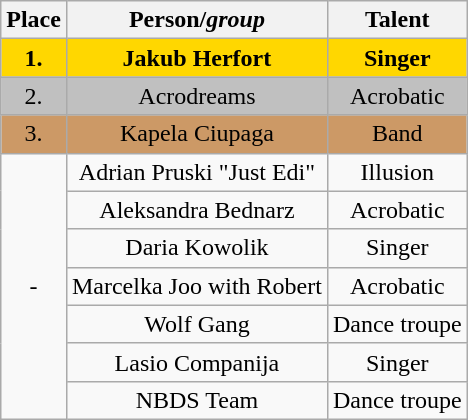<table class="sortable wikitable" style="text-align: center;">
<tr>
<th>Place</th>
<th>Person/<em>group</em></th>
<th>Talent</th>
</tr>
<tr bgcolor=gold>
<td><strong>1.</strong></td>
<td><strong>Jakub Herfort</strong></td>
<td><strong>Singer</strong></td>
</tr>
<tr bgcolor=silver>
<td>2.</td>
<td>Acrodreams</td>
<td>Acrobatic</td>
</tr>
<tr bgcolor="#cc9966">
<td>3.</td>
<td>Kapela Ciupaga</td>
<td>Band</td>
</tr>
<tr>
<td rowspan="7">-</td>
<td>Adrian Pruski "Just Edi"</td>
<td>Illusion</td>
</tr>
<tr>
<td>Aleksandra Bednarz</td>
<td>Acrobatic</td>
</tr>
<tr>
<td>Daria Kowolik</td>
<td>Singer</td>
</tr>
<tr>
<td>Marcelka Joo with Robert</td>
<td>Acrobatic</td>
</tr>
<tr>
<td>Wolf Gang</td>
<td>Dance troupe</td>
</tr>
<tr>
<td>Lasio Companija</td>
<td>Singer</td>
</tr>
<tr>
<td>NBDS Team</td>
<td>Dance troupe</td>
</tr>
</table>
